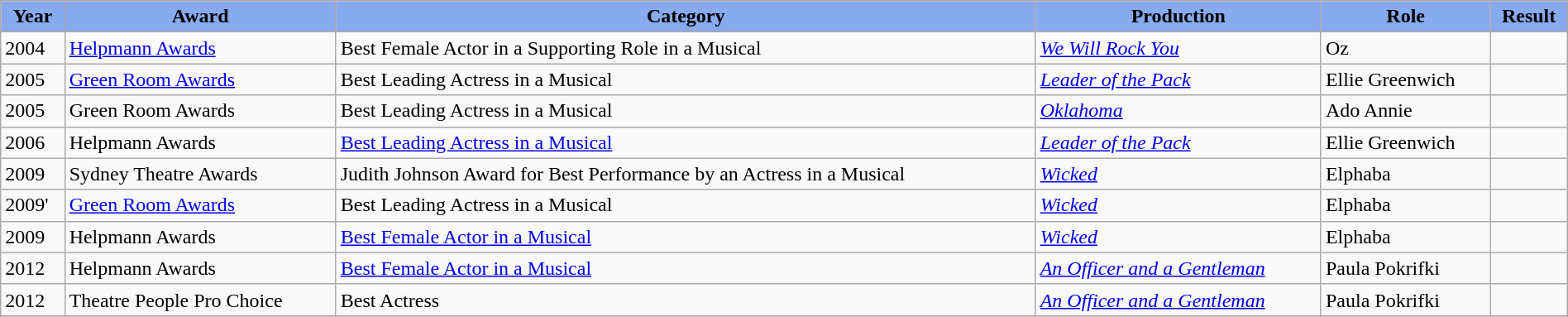<table class="wikitable" style="width:100%;">
<tr>
<th style="background:#88AAEE;">Year</th>
<th style="background:#88AAEE;">Award</th>
<th style="background:#88AAEE;">Category</th>
<th style="background:#88AAEE;">Production</th>
<th style="background:#88AAEE;">Role</th>
<th style="background:#88AAEE;">Result</th>
</tr>
<tr>
<td>2004</td>
<td><a href='#'>Helpmann Awards</a></td>
<td>Best Female Actor in a Supporting Role in a Musical</td>
<td><em><a href='#'>We Will Rock You</a></em></td>
<td>Oz</td>
<td></td>
</tr>
<tr>
<td>2005</td>
<td><a href='#'>Green Room Awards</a></td>
<td>Best Leading Actress in a Musical</td>
<td><em><a href='#'>Leader of the Pack</a></em></td>
<td>Ellie Greenwich</td>
<td></td>
</tr>
<tr>
<td>2005</td>
<td>Green Room Awards</td>
<td>Best Leading Actress in a Musical</td>
<td><em><a href='#'>Oklahoma</a></em></td>
<td>Ado Annie</td>
<td></td>
</tr>
<tr>
<td>2006</td>
<td>Helpmann Awards</td>
<td><a href='#'>Best Leading Actress in a Musical</a></td>
<td><em><a href='#'>Leader of the Pack</a></em></td>
<td>Ellie Greenwich</td>
<td></td>
</tr>
<tr>
<td>2009</td>
<td>Sydney Theatre Awards</td>
<td>Judith Johnson Award for Best Performance by an Actress in a Musical</td>
<td><em><a href='#'>Wicked</a></em></td>
<td>Elphaba</td>
<td></td>
</tr>
<tr>
<td>2009'</td>
<td><a href='#'>Green Room Awards</a></td>
<td>Best Leading Actress in a Musical</td>
<td><em><a href='#'>Wicked</a></em></td>
<td>Elphaba</td>
<td></td>
</tr>
<tr>
<td>2009</td>
<td>Helpmann Awards</td>
<td><a href='#'>Best Female Actor in a Musical</a></td>
<td><em><a href='#'>Wicked</a></em></td>
<td>Elphaba</td>
<td></td>
</tr>
<tr>
<td>2012</td>
<td>Helpmann Awards</td>
<td><a href='#'>Best Female Actor in a Musical</a></td>
<td><em><a href='#'>An Officer and a Gentleman</a></em></td>
<td>Paula Pokrifki</td>
<td></td>
</tr>
<tr>
<td>2012</td>
<td>Theatre People Pro Choice</td>
<td>Best Actress</td>
<td><em><a href='#'>An Officer and a Gentleman</a></em></td>
<td>Paula Pokrifki</td>
<td></td>
</tr>
<tr>
</tr>
</table>
